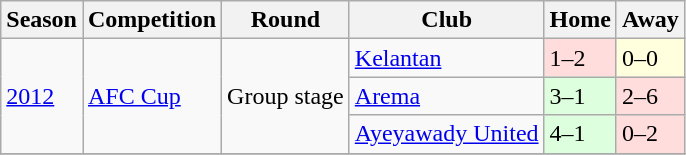<table class="wikitable">
<tr>
<th>Season</th>
<th>Competition</th>
<th>Round</th>
<th>Club</th>
<th>Home</th>
<th>Away</th>
</tr>
<tr>
<td rowspan="3"><a href='#'>2012</a></td>
<td rowspan="3"><a href='#'>AFC Cup</a></td>
<td rowspan="3">Group stage</td>
<td> <a href='#'>Kelantan</a></td>
<td style="background:#fdd;">1–2</td>
<td style="background:#ffd;">0–0</td>
</tr>
<tr>
<td> <a href='#'>Arema</a></td>
<td style="background:#dfd;">3–1</td>
<td style="background:#fdd;">2–6</td>
</tr>
<tr>
<td> <a href='#'>Ayeyawady United</a></td>
<td style="background:#dfd;">4–1</td>
<td style="background:#fdd;">0–2</td>
</tr>
<tr>
</tr>
</table>
